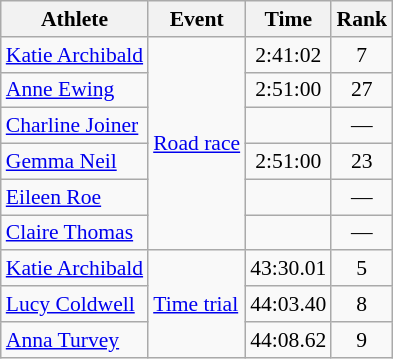<table class=wikitable style="font-size:90%">
<tr>
<th>Athlete</th>
<th>Event</th>
<th>Time</th>
<th>Rank</th>
</tr>
<tr align=center>
<td align=left><a href='#'>Katie Archibald</a></td>
<td align=left rowspan=6><a href='#'>Road race</a></td>
<td>2:41:02</td>
<td>7</td>
</tr>
<tr align=center>
<td align=left><a href='#'>Anne Ewing</a></td>
<td>2:51:00</td>
<td>27</td>
</tr>
<tr align=center>
<td align=left><a href='#'>Charline Joiner</a></td>
<td></td>
<td>—</td>
</tr>
<tr align=center>
<td align=left><a href='#'>Gemma Neil</a></td>
<td>2:51:00</td>
<td>23</td>
</tr>
<tr align=center>
<td align=left><a href='#'>Eileen Roe</a></td>
<td></td>
<td>—</td>
</tr>
<tr align=center>
<td align=left><a href='#'>Claire Thomas</a></td>
<td></td>
<td>—</td>
</tr>
<tr align=center>
<td align=left><a href='#'>Katie Archibald</a></td>
<td align=left rowspan=3><a href='#'>Time trial</a></td>
<td>43:30.01</td>
<td>5</td>
</tr>
<tr align=center>
<td align=left><a href='#'>Lucy Coldwell</a></td>
<td>44:03.40</td>
<td>8</td>
</tr>
<tr align=center>
<td align=left><a href='#'>Anna Turvey</a></td>
<td>44:08.62</td>
<td>9</td>
</tr>
</table>
